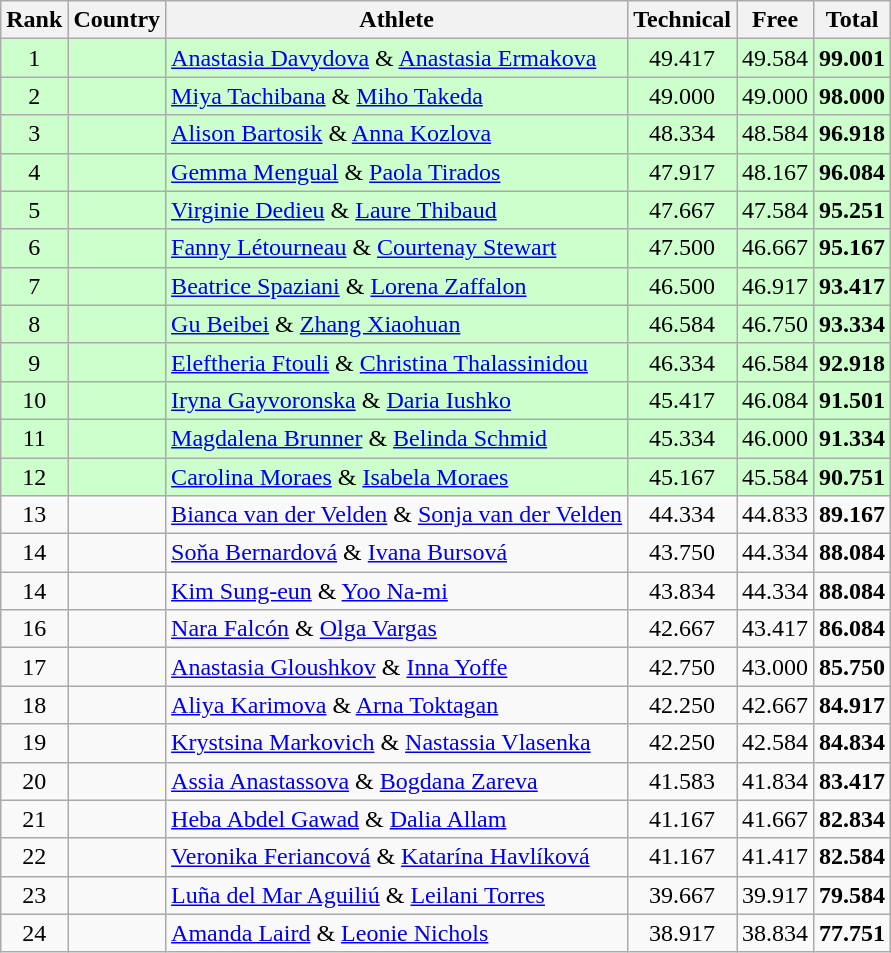<table class="wikitable sortable" style="text-align:center">
<tr>
<th>Rank</th>
<th>Country</th>
<th>Athlete</th>
<th>Technical</th>
<th>Free</th>
<th>Total</th>
</tr>
<tr bgcolor=ccffcc>
<td>1</td>
<td align=left></td>
<td align=left><a href='#'>Anastasia Davydova</a> & <a href='#'>Anastasia Ermakova</a></td>
<td>49.417</td>
<td>49.584</td>
<td><strong>99.001</strong></td>
</tr>
<tr bgcolor=ccffcc>
<td>2</td>
<td align=left></td>
<td align=left><a href='#'>Miya Tachibana</a> & <a href='#'>Miho Takeda</a></td>
<td>49.000</td>
<td>49.000</td>
<td><strong>98.000</strong></td>
</tr>
<tr bgcolor=ccffcc>
<td>3</td>
<td align=left></td>
<td align=left><a href='#'>Alison Bartosik</a> & <a href='#'>Anna Kozlova</a></td>
<td>48.334</td>
<td>48.584</td>
<td><strong>96.918</strong></td>
</tr>
<tr bgcolor=ccffcc>
<td>4</td>
<td align=left></td>
<td align=left><a href='#'>Gemma Mengual</a> & <a href='#'>Paola Tirados</a></td>
<td>47.917</td>
<td>48.167</td>
<td><strong>96.084</strong></td>
</tr>
<tr bgcolor=ccffcc>
<td>5</td>
<td align=left></td>
<td align=left><a href='#'>Virginie Dedieu</a> & <a href='#'>Laure Thibaud</a></td>
<td>47.667</td>
<td>47.584</td>
<td><strong>95.251</strong></td>
</tr>
<tr bgcolor=ccffcc>
<td>6</td>
<td align=left></td>
<td align=left><a href='#'>Fanny Létourneau</a> & <a href='#'>Courtenay Stewart</a></td>
<td>47.500</td>
<td>46.667</td>
<td><strong>95.167</strong></td>
</tr>
<tr bgcolor=ccffcc>
<td>7</td>
<td align=left></td>
<td align=left><a href='#'>Beatrice Spaziani</a> & <a href='#'>Lorena Zaffalon</a></td>
<td>46.500</td>
<td>46.917</td>
<td><strong>93.417</strong></td>
</tr>
<tr bgcolor=ccffcc>
<td>8</td>
<td align=left></td>
<td align=left><a href='#'>Gu Beibei</a> & <a href='#'>Zhang Xiaohuan</a></td>
<td>46.584</td>
<td>46.750</td>
<td><strong>93.334</strong></td>
</tr>
<tr bgcolor=ccffcc>
<td>9</td>
<td align=left></td>
<td align=left><a href='#'>Eleftheria Ftouli</a> & <a href='#'>Christina Thalassinidou</a></td>
<td>46.334</td>
<td>46.584</td>
<td><strong>92.918</strong></td>
</tr>
<tr bgcolor=ccffcc>
<td>10</td>
<td align=left></td>
<td align=left><a href='#'>Iryna Gayvoronska</a> & <a href='#'>Daria Iushko</a></td>
<td>45.417</td>
<td>46.084</td>
<td><strong>91.501</strong></td>
</tr>
<tr bgcolor=ccffcc>
<td>11</td>
<td align=left></td>
<td align=left><a href='#'>Magdalena Brunner</a> & <a href='#'>Belinda Schmid</a></td>
<td>45.334</td>
<td>46.000</td>
<td><strong>91.334</strong></td>
</tr>
<tr bgcolor=ccffcc>
<td>12</td>
<td align=left></td>
<td align=left><a href='#'>Carolina Moraes</a> & <a href='#'>Isabela Moraes</a></td>
<td>45.167</td>
<td>45.584</td>
<td><strong>90.751</strong></td>
</tr>
<tr>
<td>13</td>
<td align=left></td>
<td align=left><a href='#'>Bianca van der Velden</a> & <a href='#'>Sonja van der Velden</a></td>
<td>44.334</td>
<td>44.833</td>
<td><strong>89.167</strong></td>
</tr>
<tr>
<td>14</td>
<td align=left></td>
<td align=left><a href='#'>Soňa Bernardová</a> & <a href='#'>Ivana Bursová</a></td>
<td>43.750</td>
<td>44.334</td>
<td><strong>88.084</strong></td>
</tr>
<tr>
<td>14</td>
<td align=left></td>
<td align=left><a href='#'>Kim Sung-eun</a> & <a href='#'>Yoo Na-mi</a></td>
<td>43.834</td>
<td>44.334</td>
<td><strong>88.084</strong></td>
</tr>
<tr>
<td>16</td>
<td align=left></td>
<td align=left><a href='#'>Nara Falcón</a> & <a href='#'>Olga Vargas</a></td>
<td>42.667</td>
<td>43.417</td>
<td><strong>86.084</strong></td>
</tr>
<tr>
<td>17</td>
<td align=left></td>
<td align=left><a href='#'>Anastasia Gloushkov</a> & <a href='#'>Inna Yoffe</a></td>
<td>42.750</td>
<td>43.000</td>
<td><strong>85.750</strong></td>
</tr>
<tr>
<td>18</td>
<td align=left></td>
<td align=left><a href='#'>Aliya Karimova</a> & <a href='#'>Arna Toktagan</a></td>
<td>42.250</td>
<td>42.667</td>
<td><strong>84.917</strong></td>
</tr>
<tr>
<td>19</td>
<td align=left></td>
<td align=left><a href='#'>Krystsina Markovich</a> & <a href='#'>Nastassia Vlasenka</a></td>
<td>42.250</td>
<td>42.584</td>
<td><strong>84.834</strong></td>
</tr>
<tr>
<td>20</td>
<td align=left></td>
<td align=left><a href='#'>Assia Anastassova</a> & <a href='#'>Bogdana Zareva</a></td>
<td>41.583</td>
<td>41.834</td>
<td><strong>83.417</strong></td>
</tr>
<tr>
<td>21</td>
<td align=left></td>
<td align=left><a href='#'>Heba Abdel Gawad</a> & <a href='#'>Dalia Allam</a></td>
<td>41.167</td>
<td>41.667</td>
<td><strong>82.834</strong></td>
</tr>
<tr>
<td>22</td>
<td align=left></td>
<td align=left><a href='#'>Veronika Feriancová</a> & <a href='#'>Katarína Havlíková</a></td>
<td>41.167</td>
<td>41.417</td>
<td><strong>82.584</strong></td>
</tr>
<tr>
<td>23</td>
<td align=left></td>
<td align=left><a href='#'>Luña del Mar Aguiliú</a> & <a href='#'>Leilani Torres</a></td>
<td>39.667</td>
<td>39.917</td>
<td><strong>79.584</strong></td>
</tr>
<tr>
<td>24</td>
<td align=left></td>
<td align=left><a href='#'>Amanda Laird</a> & <a href='#'>Leonie Nichols</a></td>
<td>38.917</td>
<td>38.834</td>
<td><strong>77.751</strong></td>
</tr>
</table>
